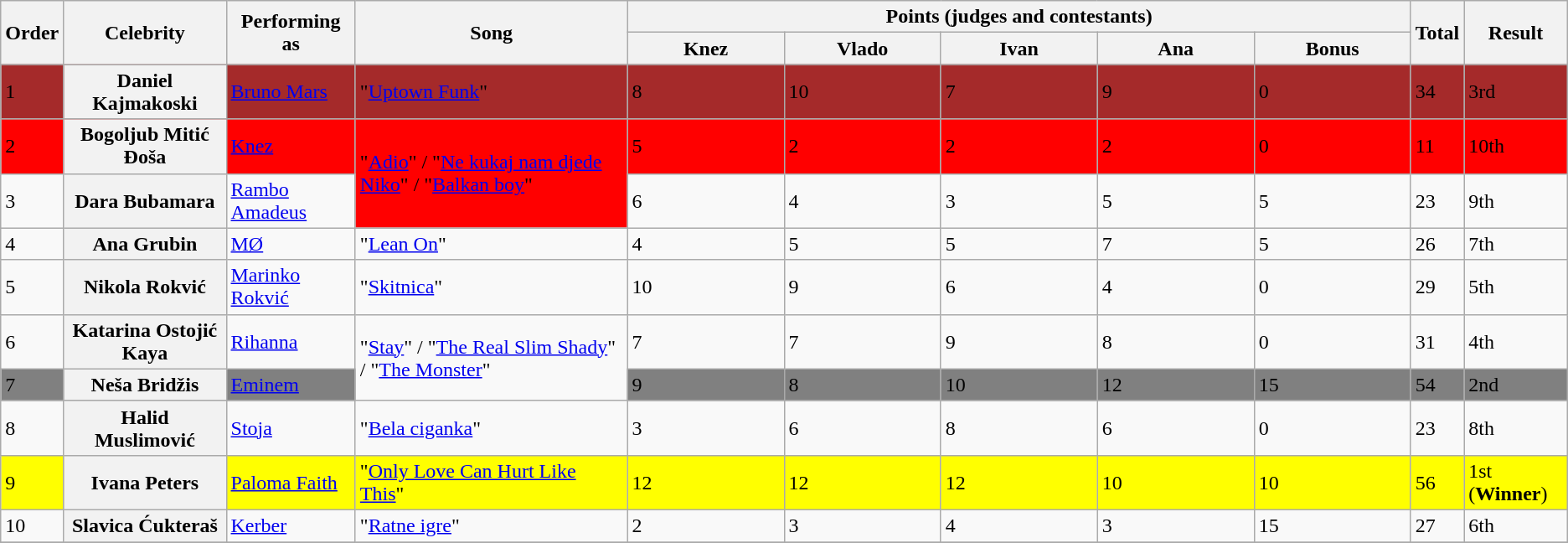<table class=wikitable>
<tr>
<th rowspan="2">Order</th>
<th rowspan="2">Celebrity</th>
<th rowspan="2">Performing as</th>
<th rowspan="2">Song</th>
<th colspan="5" style="width:50%;">Points (judges and contestants)</th>
<th rowspan="2">Total</th>
<th rowspan="2">Result</th>
</tr>
<tr>
<th style="width:10%;">Knez</th>
<th style="width:10%;">Vlado</th>
<th style="width:10%;">Ivan</th>
<th style="width:10%;">Ana</th>
<th style="width:10%;">Bonus</th>
</tr>
<tr bgcolor="brown">
<td>1</td>
<th scope="row">Daniel Kajmakoski</th>
<td><a href='#'>Bruno Mars</a></td>
<td>"<a href='#'>Uptown Funk</a>"</td>
<td>8</td>
<td>10</td>
<td>7</td>
<td>9</td>
<td>0</td>
<td>34</td>
<td>3rd</td>
</tr>
<tr bgcolor="red">
<td>2</td>
<th scope="row">Bogoljub Mitić Đoša</th>
<td><a href='#'>Knez</a></td>
<td rowspan="2">"<a href='#'>Adio</a>" / "<a href='#'>Ne kukaj nam djede Niko</a>"  / "<a href='#'>Balkan boy</a>"</td>
<td>5</td>
<td>2</td>
<td>2</td>
<td>2</td>
<td>0</td>
<td>11</td>
<td>10th</td>
</tr>
<tr ->
<td>3</td>
<th scope="row">Dara Bubamara</th>
<td><a href='#'>Rambo Amadeus</a></td>
<td>6</td>
<td>4</td>
<td>3</td>
<td>5</td>
<td>5</td>
<td>23</td>
<td>9th</td>
</tr>
<tr>
<td>4</td>
<th scope="row">Ana Grubin</th>
<td><a href='#'>MØ</a></td>
<td>"<a href='#'>Lean On</a>"</td>
<td>4</td>
<td>5</td>
<td>5</td>
<td>7</td>
<td>5</td>
<td>26</td>
<td>7th</td>
</tr>
<tr>
<td>5</td>
<th scope="row">Nikola Rokvić</th>
<td><a href='#'>Marinko Rokvić</a></td>
<td>"<a href='#'>Skitnica</a>"</td>
<td>10</td>
<td>9</td>
<td>6</td>
<td>4</td>
<td>0</td>
<td>29</td>
<td>5th</td>
</tr>
<tr>
<td>6</td>
<th scope="row">Katarina Ostojić Kaya</th>
<td><a href='#'>Rihanna</a></td>
<td rowspan="2">"<a href='#'>Stay</a>" / "<a href='#'>The Real Slim Shady</a>" / "<a href='#'>The Monster</a>" </td>
<td>7</td>
<td>7</td>
<td>9</td>
<td>8</td>
<td>0</td>
<td>31</td>
<td>4th</td>
</tr>
<tr bgcolor="grey">
<td>7</td>
<th scope="row">Neša Bridžis</th>
<td><a href='#'>Eminem</a></td>
<td>9</td>
<td>8</td>
<td>10</td>
<td>12</td>
<td>15</td>
<td>54</td>
<td>2nd</td>
</tr>
<tr>
<td>8</td>
<th scope="row">Halid Muslimović</th>
<td><a href='#'>Stoja</a></td>
<td>"<a href='#'>Bela ciganka</a>"</td>
<td>3</td>
<td>6</td>
<td>8</td>
<td>6</td>
<td>0</td>
<td>23</td>
<td>8th</td>
</tr>
<tr style="background:yellow;">
<td>9</td>
<th scope="row">Ivana Peters</th>
<td><a href='#'>Paloma Faith</a></td>
<td>"<a href='#'>Only Love Can Hurt Like This</a>"</td>
<td>12</td>
<td>12</td>
<td>12</td>
<td>10</td>
<td>10</td>
<td>56</td>
<td>1st (<strong>Winner</strong>)</td>
</tr>
<tr>
<td>10</td>
<th scope="row">Slavica Ćukteraš</th>
<td><a href='#'>Kerber</a></td>
<td>"<a href='#'>Ratne igre</a>"</td>
<td>2</td>
<td>3</td>
<td>4</td>
<td>3</td>
<td>15</td>
<td>27</td>
<td>6th</td>
</tr>
<tr>
</tr>
</table>
